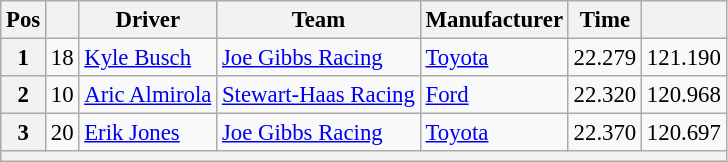<table class="wikitable" style="font-size:95%">
<tr>
<th>Pos</th>
<th></th>
<th>Driver</th>
<th>Team</th>
<th>Manufacturer</th>
<th>Time</th>
<th></th>
</tr>
<tr>
<th>1</th>
<td>18</td>
<td><a href='#'>Kyle Busch</a></td>
<td><a href='#'>Joe Gibbs Racing</a></td>
<td><a href='#'>Toyota</a></td>
<td>22.279</td>
<td>121.190</td>
</tr>
<tr>
<th>2</th>
<td>10</td>
<td><a href='#'>Aric Almirola</a></td>
<td><a href='#'>Stewart-Haas Racing</a></td>
<td><a href='#'>Ford</a></td>
<td>22.320</td>
<td>120.968</td>
</tr>
<tr>
<th>3</th>
<td>20</td>
<td><a href='#'>Erik Jones</a></td>
<td><a href='#'>Joe Gibbs Racing</a></td>
<td><a href='#'>Toyota</a></td>
<td>22.370</td>
<td>120.697</td>
</tr>
<tr>
<th colspan="7"></th>
</tr>
</table>
